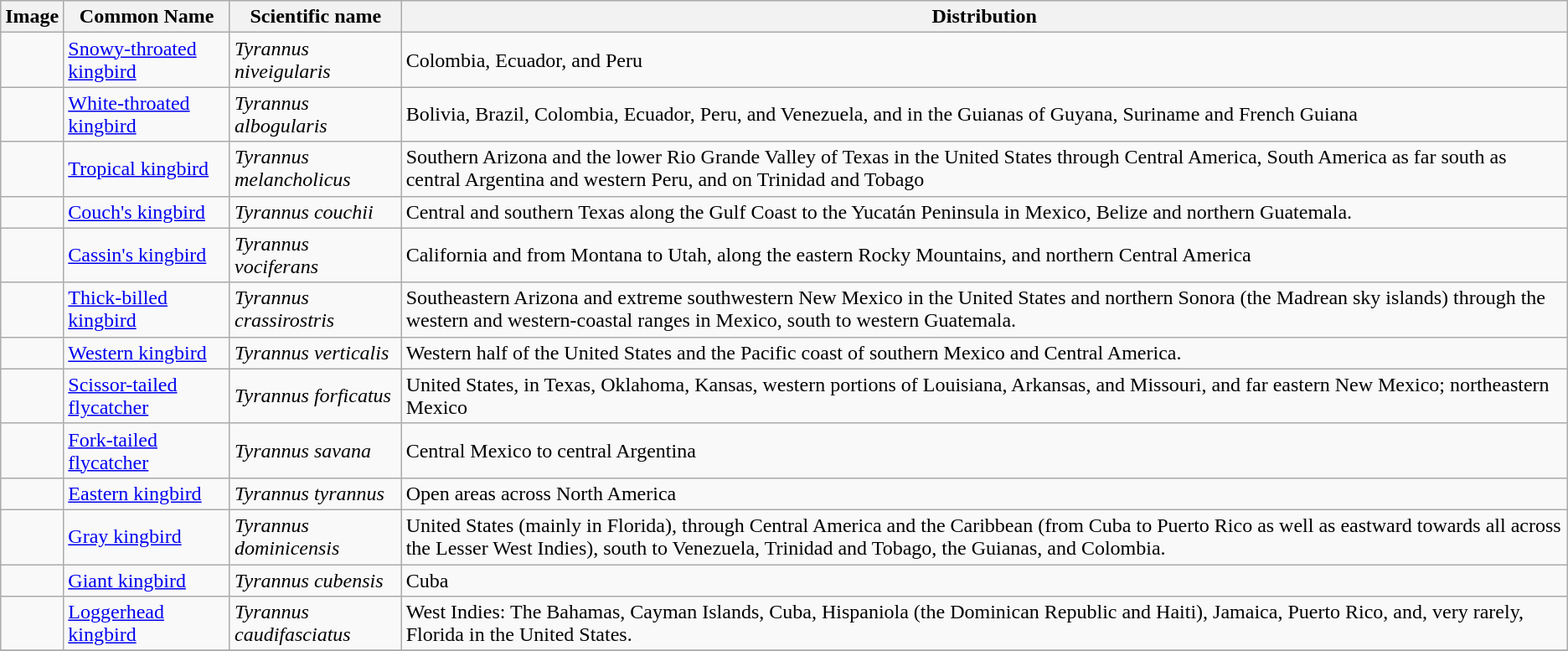<table class="wikitable">
<tr>
<th>Image</th>
<th>Common Name</th>
<th>Scientific name</th>
<th>Distribution</th>
</tr>
<tr>
<td></td>
<td><a href='#'>Snowy-throated kingbird</a></td>
<td><em>Tyrannus niveigularis</em></td>
<td>Colombia, Ecuador, and Peru</td>
</tr>
<tr>
<td></td>
<td><a href='#'>White-throated kingbird</a></td>
<td><em>Tyrannus albogularis</em></td>
<td>Bolivia, Brazil, Colombia, Ecuador, Peru, and Venezuela, and in the Guianas of Guyana, Suriname and French Guiana</td>
</tr>
<tr>
<td></td>
<td><a href='#'>Tropical kingbird</a></td>
<td><em>Tyrannus melancholicus</em></td>
<td>Southern Arizona and the lower Rio Grande Valley of Texas in the United States through Central America, South America as far south as central Argentina and western Peru, and on Trinidad and Tobago</td>
</tr>
<tr>
<td></td>
<td><a href='#'>Couch's kingbird</a></td>
<td><em>Tyrannus couchii</em></td>
<td>Central and southern Texas along the Gulf Coast to the Yucatán Peninsula in Mexico, Belize and northern Guatemala.</td>
</tr>
<tr>
<td></td>
<td><a href='#'>Cassin's kingbird</a></td>
<td><em>Tyrannus vociferans</em></td>
<td>California and from Montana to Utah, along the eastern Rocky Mountains, and northern Central America</td>
</tr>
<tr>
<td></td>
<td><a href='#'>Thick-billed kingbird</a></td>
<td><em>Tyrannus crassirostris</em></td>
<td>Southeastern Arizona and extreme southwestern New Mexico in the United States and northern Sonora (the Madrean sky islands) through the western and western-coastal ranges in Mexico, south to western Guatemala.</td>
</tr>
<tr>
<td></td>
<td><a href='#'>Western kingbird</a></td>
<td><em>Tyrannus verticalis</em></td>
<td>Western half of the United States and the Pacific coast of southern Mexico and Central America.</td>
</tr>
<tr>
<td></td>
<td><a href='#'>Scissor-tailed flycatcher</a></td>
<td><em>Tyrannus forficatus</em></td>
<td>United States, in Texas, Oklahoma, Kansas, western portions of Louisiana, Arkansas, and Missouri, and far eastern New Mexico; northeastern Mexico</td>
</tr>
<tr>
<td></td>
<td><a href='#'>Fork-tailed flycatcher</a></td>
<td><em>Tyrannus savana</em></td>
<td>Central Mexico to central Argentina</td>
</tr>
<tr>
<td></td>
<td><a href='#'>Eastern kingbird</a></td>
<td><em>Tyrannus tyrannus</em></td>
<td>Open areas across North America</td>
</tr>
<tr>
<td></td>
<td><a href='#'>Gray kingbird</a></td>
<td><em>Tyrannus dominicensis</em></td>
<td>United States (mainly in Florida), through Central America and the Caribbean (from Cuba to Puerto Rico as well as eastward towards all across the Lesser West Indies), south to Venezuela, Trinidad and Tobago, the Guianas, and Colombia.</td>
</tr>
<tr>
<td></td>
<td><a href='#'>Giant kingbird</a></td>
<td><em>Tyrannus cubensis</em></td>
<td>Cuba</td>
</tr>
<tr>
<td></td>
<td><a href='#'>Loggerhead kingbird</a></td>
<td><em>Tyrannus caudifasciatus</em></td>
<td>West Indies: The Bahamas, Cayman Islands, Cuba, Hispaniola (the Dominican Republic and Haiti), Jamaica, Puerto Rico, and, very rarely, Florida in the United States.</td>
</tr>
<tr>
</tr>
</table>
